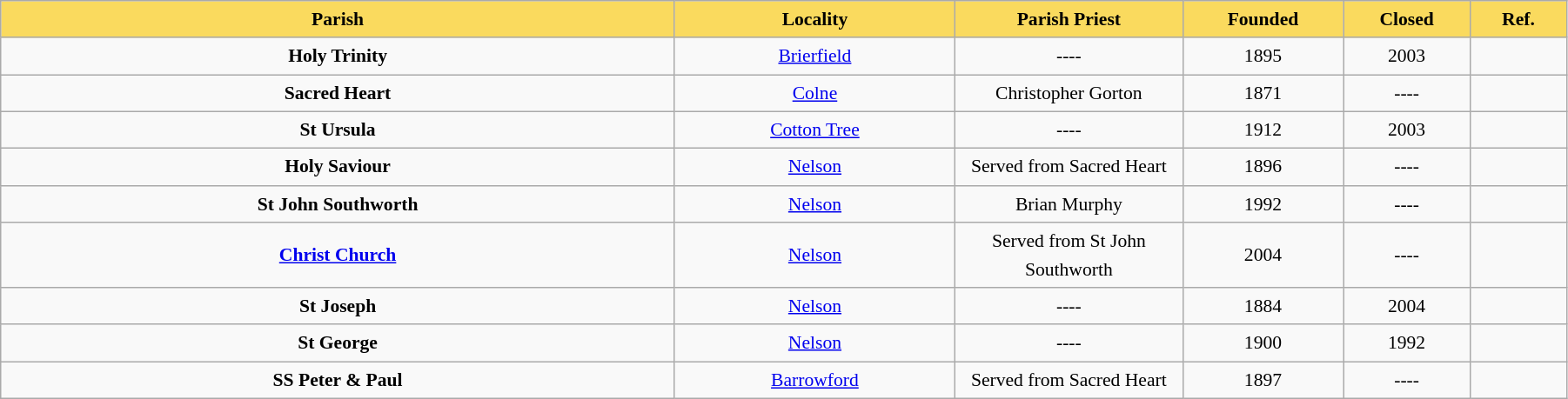<table class="wikitable sortable" style="font-size:90%; width:95%; border:0; text-align:center; line-height:150%;">
<tr>
<th style="height:17px; background:#FADA5E; color:Black; width:250px;">Parish</th>
<th style="height:17px; background:#FADA5E; color:Black; width:100px;">Locality</th>
<th style="height:17px; background:#FADA5E; color:Black; width:80px;">Parish Priest</th>
<th style="height:17px; background:#FADA5E; color:Black; width:35px;">Founded</th>
<th style="height:17px; background:#FADA5E; color:Black; width:35px;">Closed</th>
<th class="unsortable"  style="height:17px; background:#FADA5E; color:Black; width:30px;">Ref.</th>
</tr>
<tr>
<td><strong>Holy Trinity</strong></td>
<td><a href='#'>Brierfield</a></td>
<td>----</td>
<td>1895</td>
<td>2003</td>
<td></td>
</tr>
<tr>
<td><strong>Sacred Heart</strong></td>
<td><a href='#'>Colne</a></td>
<td>Christopher Gorton</td>
<td>1871</td>
<td>----</td>
<td></td>
</tr>
<tr>
<td><strong>St Ursula</strong></td>
<td><a href='#'>Cotton Tree</a></td>
<td>----</td>
<td>1912</td>
<td>2003</td>
<td></td>
</tr>
<tr>
<td><strong>Holy Saviour</strong></td>
<td><a href='#'>Nelson</a></td>
<td>Served from Sacred Heart</td>
<td>1896</td>
<td>----</td>
<td></td>
</tr>
<tr>
<td><strong>St John Southworth</strong></td>
<td><a href='#'>Nelson</a></td>
<td>Brian Murphy</td>
<td>1992</td>
<td>----</td>
<td></td>
</tr>
<tr>
<td><strong><a href='#'>Christ Church</a></strong></td>
<td><a href='#'>Nelson</a></td>
<td>Served from St John Southworth</td>
<td>2004</td>
<td>----</td>
<td></td>
</tr>
<tr>
<td><strong>St Joseph</strong></td>
<td><a href='#'>Nelson</a></td>
<td>----</td>
<td>1884</td>
<td>2004</td>
<td></td>
</tr>
<tr>
<td><strong>St George</strong></td>
<td><a href='#'>Nelson</a></td>
<td>----</td>
<td>1900</td>
<td>1992</td>
<td></td>
</tr>
<tr>
<td><strong>SS Peter & Paul</strong></td>
<td><a href='#'>Barrowford</a></td>
<td>Served from Sacred Heart</td>
<td>1897</td>
<td>----</td>
<td></td>
</tr>
</table>
